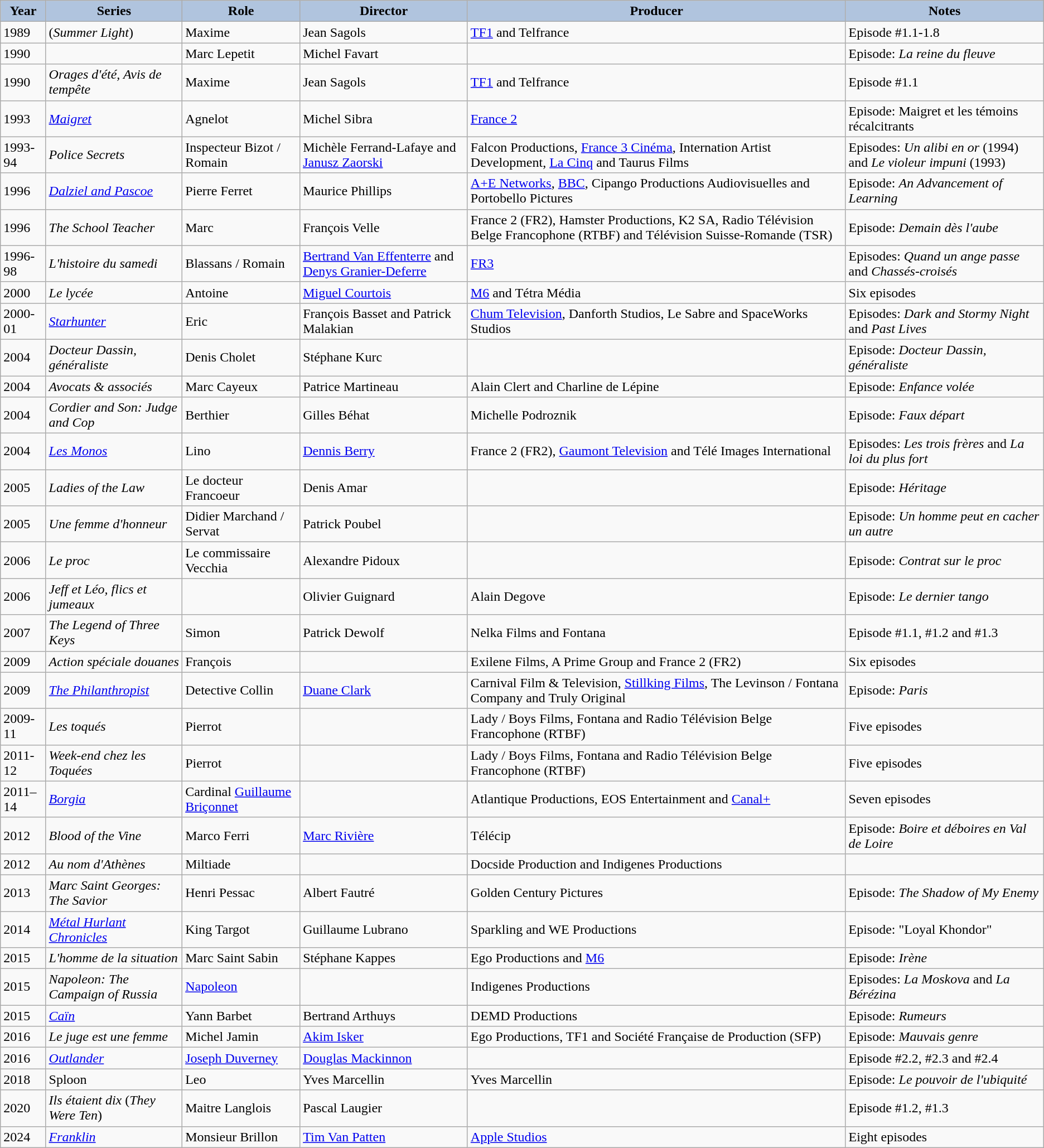<table class="wikitable">
<tr>
<th style="background:#B0C4DE;">Year</th>
<th style="background:#B0C4DE;">Series</th>
<th style="background:#B0C4DE;">Role</th>
<th style="background:#B0C4DE;">Director</th>
<th style="background:#B0C4DE;">Producer</th>
<th style="background:#B0C4DE;">Notes</th>
</tr>
<tr>
<td>1989</td>
<td><em></em> (<em>Summer Light</em>)</td>
<td>Maxime</td>
<td>Jean Sagols</td>
<td><a href='#'>TF1</a> and Telfrance</td>
<td>Episode #1.1-1.8</td>
</tr>
<tr>
<td>1990</td>
<td><em></em></td>
<td>Marc Lepetit</td>
<td>Michel Favart</td>
<td></td>
<td>Episode: <em>La reine du fleuve</em></td>
</tr>
<tr>
<td>1990</td>
<td><em>Orages d'été, Avis de tempête</em></td>
<td>Maxime</td>
<td>Jean Sagols</td>
<td><a href='#'>TF1</a> and Telfrance</td>
<td>Episode #1.1</td>
</tr>
<tr>
<td>1993</td>
<td><em><a href='#'>Maigret</a></em></td>
<td>Agnelot</td>
<td>Michel Sibra</td>
<td><a href='#'>France 2</a></td>
<td>Episode: Maigret et les témoins récalcitrants</td>
</tr>
<tr>
<td>1993-94</td>
<td><em>Police Secrets</em></td>
<td>Inspecteur Bizot / Romain</td>
<td>Michèle Ferrand-Lafaye and <a href='#'>Janusz Zaorski</a></td>
<td>Falcon Productions, <a href='#'>France 3 Cinéma</a>, Internation Artist Development, <a href='#'>La Cinq</a> and Taurus Films</td>
<td>Episodes: <em>Un alibi en or</em> (1994) and <em>Le violeur impuni</em> (1993)</td>
</tr>
<tr>
<td>1996</td>
<td><em><a href='#'>Dalziel and Pascoe</a></em></td>
<td>Pierre Ferret</td>
<td>Maurice Phillips</td>
<td><a href='#'>A+E Networks</a>, <a href='#'>BBC</a>, Cipango Productions Audiovisuelles and Portobello Pictures</td>
<td>Episode: <em>An Advancement of Learning</em></td>
</tr>
<tr>
<td>1996</td>
<td><em>The School Teacher</em></td>
<td>Marc</td>
<td>François Velle</td>
<td>France 2 (FR2), Hamster Productions, K2 SA, Radio Télévision Belge Francophone (RTBF) and Télévision Suisse-Romande (TSR)</td>
<td>Episode: <em>Demain dès l'aube</em></td>
</tr>
<tr>
<td>1996-98</td>
<td><em>L'histoire du samedi</em></td>
<td>Blassans / Romain</td>
<td><a href='#'>Bertrand Van Effenterre</a> and <a href='#'>Denys Granier-Deferre</a></td>
<td><a href='#'>FR3</a></td>
<td>Episodes: <em>Quand un ange passe</em> and <em>Chassés-croisés</em></td>
</tr>
<tr>
<td>2000</td>
<td><em>Le lycée</em></td>
<td>Antoine</td>
<td><a href='#'>Miguel Courtois</a></td>
<td><a href='#'>M6</a> and Tétra Média</td>
<td>Six episodes</td>
</tr>
<tr>
<td>2000-01</td>
<td><em><a href='#'>Starhunter</a></em></td>
<td>Eric</td>
<td>François Basset and Patrick Malakian</td>
<td><a href='#'>Chum Television</a>, Danforth Studios, Le Sabre and SpaceWorks Studios</td>
<td>Episodes: <em>Dark and Stormy Night</em> and <em>Past Lives</em></td>
</tr>
<tr>
<td>2004</td>
<td><em>Docteur Dassin, généraliste</em></td>
<td>Denis Cholet</td>
<td>Stéphane Kurc</td>
<td></td>
<td>Episode: <em>Docteur Dassin, généraliste</em></td>
</tr>
<tr>
<td>2004</td>
<td><em>Avocats & associés</em></td>
<td>Marc Cayeux</td>
<td>Patrice Martineau</td>
<td>Alain Clert and Charline de Lépine</td>
<td>Episode: <em>Enfance volée</em></td>
</tr>
<tr>
<td>2004</td>
<td><em>Cordier and Son: Judge and Cop</em></td>
<td>Berthier</td>
<td>Gilles Béhat</td>
<td>Michelle Podroznik</td>
<td>Episode: <em>Faux départ</em></td>
</tr>
<tr>
<td>2004</td>
<td><em><a href='#'>Les Monos</a></em></td>
<td>Lino</td>
<td><a href='#'>Dennis Berry</a></td>
<td>France 2 (FR2), <a href='#'>Gaumont Television</a> and Télé Images International</td>
<td>Episodes: <em>Les trois frères</em> and <em>La loi du plus fort</em></td>
</tr>
<tr>
<td>2005</td>
<td><em>Ladies of the Law</em></td>
<td>Le docteur Francoeur</td>
<td>Denis Amar</td>
<td></td>
<td>Episode: <em>Héritage</em></td>
</tr>
<tr>
<td>2005</td>
<td><em>Une femme d'honneur</em></td>
<td>Didier Marchand / Servat</td>
<td>Patrick Poubel</td>
<td></td>
<td>Episode: <em>Un homme peut en cacher un autre</em></td>
</tr>
<tr>
<td>2006</td>
<td><em>Le proc</em></td>
<td>Le commissaire Vecchia</td>
<td>Alexandre Pidoux</td>
<td></td>
<td>Episode: <em>Contrat sur le proc</em></td>
</tr>
<tr>
<td>2006</td>
<td><em>Jeff et Léo, flics et jumeaux</em></td>
<td></td>
<td>Olivier Guignard</td>
<td>Alain Degove</td>
<td>Episode: <em>Le dernier tango</em></td>
</tr>
<tr>
<td>2007</td>
<td><em>The Legend of Three Keys</em></td>
<td>Simon</td>
<td>Patrick Dewolf</td>
<td>Nelka Films and Fontana</td>
<td>Episode #1.1, #1.2 and #1.3</td>
</tr>
<tr>
<td>2009</td>
<td><em>Action spéciale douanes</em></td>
<td>François</td>
<td></td>
<td>Exilene Films, A Prime Group and France 2 (FR2)</td>
<td>Six episodes</td>
</tr>
<tr>
<td>2009</td>
<td><em><a href='#'>The Philanthropist</a></em></td>
<td>Detective Collin</td>
<td><a href='#'>Duane Clark</a></td>
<td>Carnival Film & Television, <a href='#'>Stillking Films</a>, The Levinson / Fontana Company and Truly Original</td>
<td>Episode: <em>Paris</em></td>
</tr>
<tr>
<td>2009-11</td>
<td><em>Les toqués</em></td>
<td>Pierrot</td>
<td></td>
<td>Lady / Boys Films, Fontana and Radio Télévision Belge Francophone (RTBF)</td>
<td>Five episodes</td>
</tr>
<tr>
<td>2011-12</td>
<td><em>Week-end chez les Toquées</em></td>
<td>Pierrot</td>
<td></td>
<td>Lady / Boys Films, Fontana and Radio Télévision Belge Francophone (RTBF)</td>
<td>Five episodes</td>
</tr>
<tr>
<td>2011–14</td>
<td><em><a href='#'>Borgia</a></em></td>
<td>Cardinal <a href='#'>Guillaume Briçonnet</a></td>
<td></td>
<td>Atlantique Productions, EOS Entertainment and <a href='#'>Canal+</a></td>
<td>Seven episodes</td>
</tr>
<tr>
<td>2012</td>
<td><em>Blood of the Vine</em></td>
<td>Marco Ferri</td>
<td><a href='#'>Marc Rivière</a></td>
<td>Télécip</td>
<td>Episode: <em>Boire et déboires en Val de Loire</em></td>
</tr>
<tr>
<td>2012</td>
<td><em>Au nom d'Athènes</em></td>
<td>Miltiade</td>
<td></td>
<td>Docside Production and Indigenes Productions</td>
<td></td>
</tr>
<tr>
<td>2013</td>
<td><em>Marc Saint Georges: The Savior</em></td>
<td>Henri Pessac</td>
<td>Albert Fautré</td>
<td>Golden Century Pictures</td>
<td>Episode: <em>The Shadow of My Enemy</em></td>
</tr>
<tr>
<td>2014</td>
<td><em><a href='#'>Métal Hurlant Chronicles</a></em></td>
<td>King Targot</td>
<td>Guillaume Lubrano</td>
<td>Sparkling and WE Productions</td>
<td>Episode: "Loyal Khondor"</td>
</tr>
<tr>
<td>2015</td>
<td><em>L'homme de la situation</em></td>
<td>Marc Saint Sabin</td>
<td>Stéphane Kappes</td>
<td>Ego Productions and <a href='#'>M6</a></td>
<td>Episode: <em>Irène</em></td>
</tr>
<tr>
<td>2015</td>
<td><em>Napoleon: The Campaign of Russia</em></td>
<td><a href='#'>Napoleon</a></td>
<td></td>
<td>Indigenes Productions</td>
<td>Episodes: <em>La Moskova</em> and <em>La Bérézina</em></td>
</tr>
<tr>
<td>2015</td>
<td><em><a href='#'>Caïn</a></em></td>
<td>Yann Barbet</td>
<td>Bertrand Arthuys</td>
<td>DEMD Productions</td>
<td>Episode: <em>Rumeurs</em></td>
</tr>
<tr>
<td>2016</td>
<td><em>Le juge est une femme</em></td>
<td>Michel Jamin</td>
<td><a href='#'>Akim Isker</a></td>
<td>Ego Productions, TF1 and Société Française de Production (SFP)</td>
<td>Episode: <em>Mauvais genre</em></td>
</tr>
<tr>
<td>2016</td>
<td><em><a href='#'>Outlander</a></em></td>
<td><a href='#'>Joseph Duverney</a></td>
<td><a href='#'>Douglas Mackinnon</a></td>
<td></td>
<td>Episode #2.2, #2.3 and #2.4</td>
</tr>
<tr>
<td>2018</td>
<td>Sploon</td>
<td>Leo</td>
<td>Yves Marcellin</td>
<td>Yves Marcellin</td>
<td>Episode: <em>Le pouvoir de l'ubiquité</em></td>
</tr>
<tr>
<td>2020</td>
<td><em>Ils étaient dix</em> (<em>They Were Ten</em>)</td>
<td>Maitre Langlois</td>
<td>Pascal Laugier</td>
<td></td>
<td>Episode #1.2, #1.3</td>
</tr>
<tr>
<td>2024</td>
<td><em><a href='#'>Franklin</a></em></td>
<td>Monsieur Brillon</td>
<td><a href='#'>Tim Van Patten</a></td>
<td><a href='#'>Apple Studios</a></td>
<td>Eight episodes</td>
</tr>
</table>
